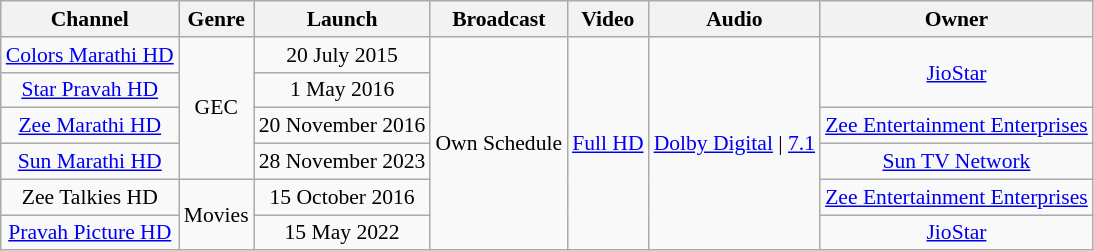<table class="wikitable sortable" style="border-collapse:collapse; font-size: 90%; text-align:center">
<tr>
<th>Channel</th>
<th>Genre</th>
<th>Launch</th>
<th>Broadcast</th>
<th>Video</th>
<th>Audio</th>
<th>Owner</th>
</tr>
<tr>
<td><a href='#'>Colors Marathi HD</a></td>
<td rowspan="4">GEC</td>
<td>20 July 2015</td>
<td rowspan="6">Own Schedule</td>
<td rowspan="6"><a href='#'>Full HD</a></td>
<td rowspan="6"><a href='#'>Dolby Digital</a> | <a href='#'>7.1</a></td>
<td rowspan="2"><a href='#'>JioStar</a></td>
</tr>
<tr>
<td><a href='#'>Star Pravah HD</a></td>
<td>1 May 2016</td>
</tr>
<tr>
<td><a href='#'>Zee Marathi HD</a></td>
<td>20 November 2016</td>
<td><a href='#'>Zee Entertainment Enterprises</a></td>
</tr>
<tr>
<td><a href='#'>Sun Marathi HD</a></td>
<td>28 November 2023</td>
<td><a href='#'>Sun TV Network</a></td>
</tr>
<tr>
<td>Zee Talkies HD</td>
<td rowspan="2">Movies</td>
<td>15 October 2016</td>
<td><a href='#'>Zee Entertainment Enterprises</a></td>
</tr>
<tr>
<td><a href='#'>Pravah Picture HD</a></td>
<td>15 May 2022</td>
<td><a href='#'>JioStar</a></td>
</tr>
</table>
